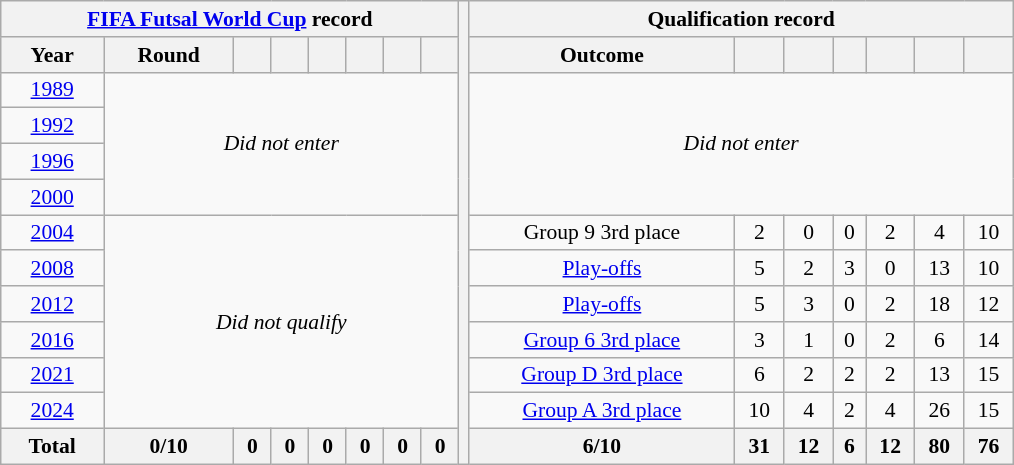<table class="wikitable" style="text-align: center;font-size:90%;">
<tr>
<th colspan=8><a href='#'>FIFA Futsal World Cup</a> record</th>
<th width=1% rowspan=13></th>
<th colspan=7>Qualification record</th>
</tr>
<tr>
<th>Year</th>
<th>Round</th>
<th></th>
<th></th>
<th></th>
<th></th>
<th></th>
<th></th>
<th>Outcome</th>
<th></th>
<th></th>
<th></th>
<th></th>
<th></th>
<th></th>
</tr>
<tr>
<td> <a href='#'>1989</a></td>
<td colspan=7 rowspan=4><em>Did not enter</em></td>
<td colspan=7 rowspan=4><em>Did not enter</em></td>
</tr>
<tr - bgcolor=>
<td> <a href='#'>1992</a></td>
</tr>
<tr - bgcolor=>
<td> <a href='#'>1996</a></td>
</tr>
<tr - bgcolor=>
<td> <a href='#'>2000</a></td>
</tr>
<tr - bgcolor=>
<td> <a href='#'>2004</a></td>
<td colspan=7 rowspan=6><em>Did not qualify</em></td>
<td>Group 9 3rd place</td>
<td>2</td>
<td>0</td>
<td>0</td>
<td>2</td>
<td>4</td>
<td>10</td>
</tr>
<tr - bgcolor=>
<td> <a href='#'>2008</a></td>
<td><a href='#'>Play-offs</a></td>
<td>5</td>
<td>2</td>
<td>3</td>
<td>0</td>
<td>13</td>
<td>10</td>
</tr>
<tr - bgcolor=>
<td> <a href='#'>2012</a></td>
<td><a href='#'>Play-offs</a></td>
<td>5</td>
<td>3</td>
<td>0</td>
<td>2</td>
<td>18</td>
<td>12</td>
</tr>
<tr - bgcolor=>
<td> <a href='#'>2016</a></td>
<td><a href='#'>Group 6 3rd place</a></td>
<td>3</td>
<td>1</td>
<td>0</td>
<td>2</td>
<td>6</td>
<td>14</td>
</tr>
<tr - bgcolor=>
<td> <a href='#'>2021</a></td>
<td><a href='#'>Group D 3rd place</a></td>
<td>6</td>
<td>2</td>
<td>2</td>
<td>2</td>
<td>13</td>
<td>15</td>
</tr>
<tr>
<td> <a href='#'>2024</a></td>
<td><a href='#'>Group A 3rd place</a></td>
<td>10</td>
<td>4</td>
<td>2</td>
<td>4</td>
<td>26</td>
<td>15</td>
</tr>
<tr>
<th><strong>Total</strong></th>
<th>0/10</th>
<th>0</th>
<th>0</th>
<th>0</th>
<th>0</th>
<th>0</th>
<th>0</th>
<th>6/10</th>
<th>31</th>
<th>12</th>
<th>6</th>
<th>12</th>
<th>80</th>
<th>76</th>
</tr>
</table>
